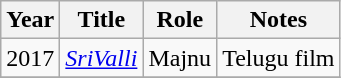<table class="wikitable sortable">
<tr>
<th>Year</th>
<th>Title</th>
<th>Role</th>
<th class="unsortable">Notes</th>
</tr>
<tr>
<td>2017</td>
<td><em><a href='#'>SriValli</a></em></td>
<td>Majnu</td>
<td>Telugu film</td>
</tr>
<tr>
</tr>
</table>
